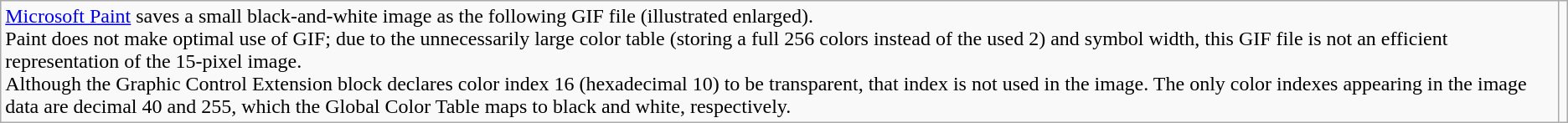<table class="wikitable">
<tr>
<td><a href='#'>Microsoft Paint</a> saves a small black-and-white image as the following GIF file (illustrated enlarged).<br>Paint does not make optimal use of GIF; due to the unnecessarily large color table (storing a full 256 colors instead of the used 2) and symbol width, this GIF file is not an efficient representation of the 15-pixel image.<br>Although the Graphic Control Extension block declares color index 16 (hexadecimal 10) to be transparent, that index is not used in the image. The only color indexes appearing in the image data are decimal 40 and 255, which the Global Color Table maps to black and white, respectively.</td>
<td><br></td>
</tr>
</table>
